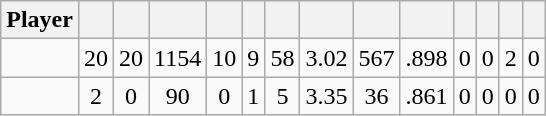<table class="wikitable sortable" style="text-align:center;">
<tr>
<th>Player</th>
<th></th>
<th></th>
<th></th>
<th></th>
<th></th>
<th></th>
<th></th>
<th></th>
<th></th>
<th></th>
<th></th>
<th></th>
<th></th>
</tr>
<tr align=center>
<td></td>
<td>20</td>
<td>20</td>
<td>1154</td>
<td>10</td>
<td>9</td>
<td>58</td>
<td>3.02</td>
<td>567</td>
<td>.898</td>
<td>0</td>
<td>0</td>
<td>2</td>
<td>0</td>
</tr>
<tr>
<td></td>
<td>2</td>
<td>0</td>
<td>90</td>
<td>0</td>
<td>1</td>
<td>5</td>
<td>3.35</td>
<td>36</td>
<td>.861</td>
<td>0</td>
<td>0</td>
<td>0</td>
<td>0</td>
</tr>
</table>
